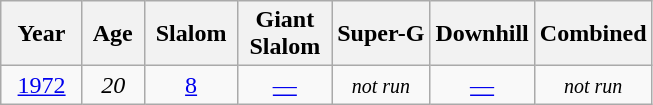<table class=wikitable style="text-align:center">
<tr>
<th>  Year  </th>
<th> Age </th>
<th> Slalom </th>
<th>Giant<br> Slalom </th>
<th>Super-G</th>
<th>Downhill</th>
<th>Combined</th>
</tr>
<tr>
<td><a href='#'>1972</a></td>
<td><em>20</em></td>
<td><a href='#'>8</a></td>
<td><a href='#'>—</a></td>
<td rowspan=1><small><em>not run</em></small></td>
<td><a href='#'>—</a></td>
<td rowspan=1><small><em>not run</em></small></td>
</tr>
</table>
